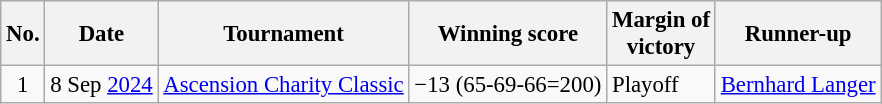<table class="wikitable" style="font-size:95%;">
<tr>
<th>No.</th>
<th>Date</th>
<th>Tournament</th>
<th>Winning score</th>
<th>Margin of<br>victory</th>
<th>Runner-up</th>
</tr>
<tr>
<td align=center>1</td>
<td align=right>8 Sep <a href='#'>2024</a></td>
<td><a href='#'>Ascension Charity Classic</a></td>
<td>−13 (65-69-66=200)</td>
<td>Playoff</td>
<td> <a href='#'>Bernhard Langer</a></td>
</tr>
</table>
